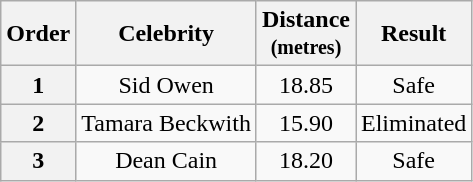<table class="wikitable plainrowheaders" style="text-align:center;">
<tr>
<th>Order</th>
<th>Celebrity</th>
<th>Distance<br><small>(metres)</small></th>
<th>Result</th>
</tr>
<tr>
<th>1</th>
<td>Sid Owen</td>
<td>18.85</td>
<td>Safe</td>
</tr>
<tr>
<th>2</th>
<td>Tamara Beckwith</td>
<td>15.90</td>
<td>Eliminated</td>
</tr>
<tr>
<th>3</th>
<td>Dean Cain</td>
<td>18.20</td>
<td>Safe</td>
</tr>
</table>
